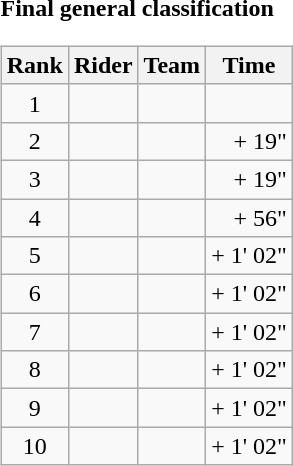<table>
<tr>
<td><strong>Final general classification</strong><br><table class="wikitable">
<tr>
<th scope="col">Rank</th>
<th scope="col">Rider</th>
<th scope="col">Team</th>
<th scope="col">Time</th>
</tr>
<tr>
<td style="text-align:center;">1</td>
<td></td>
<td></td>
<td style="text-align:right;"></td>
</tr>
<tr>
<td style="text-align:center;">2</td>
<td></td>
<td></td>
<td style="text-align:right;">+ 19"</td>
</tr>
<tr>
<td style="text-align:center;">3</td>
<td></td>
<td></td>
<td style="text-align:right;">+ 19"</td>
</tr>
<tr>
<td style="text-align:center;">4</td>
<td></td>
<td></td>
<td style="text-align:right;">+ 56"</td>
</tr>
<tr>
<td style="text-align:center;">5</td>
<td></td>
<td></td>
<td style="text-align:right;">+ 1' 02"</td>
</tr>
<tr>
<td style="text-align:center;">6</td>
<td></td>
<td></td>
<td style="text-align:right;">+ 1' 02"</td>
</tr>
<tr>
<td style="text-align:center;">7</td>
<td></td>
<td></td>
<td style="text-align:right;">+ 1' 02"</td>
</tr>
<tr>
<td style="text-align:center;">8</td>
<td></td>
<td></td>
<td style="text-align:right;">+ 1' 02"</td>
</tr>
<tr>
<td style="text-align:center;">9</td>
<td></td>
<td></td>
<td style="text-align:right;">+ 1' 02"</td>
</tr>
<tr>
<td style="text-align:center;">10</td>
<td></td>
<td></td>
<td style="text-align:right;">+ 1' 02"</td>
</tr>
</table>
</td>
</tr>
</table>
